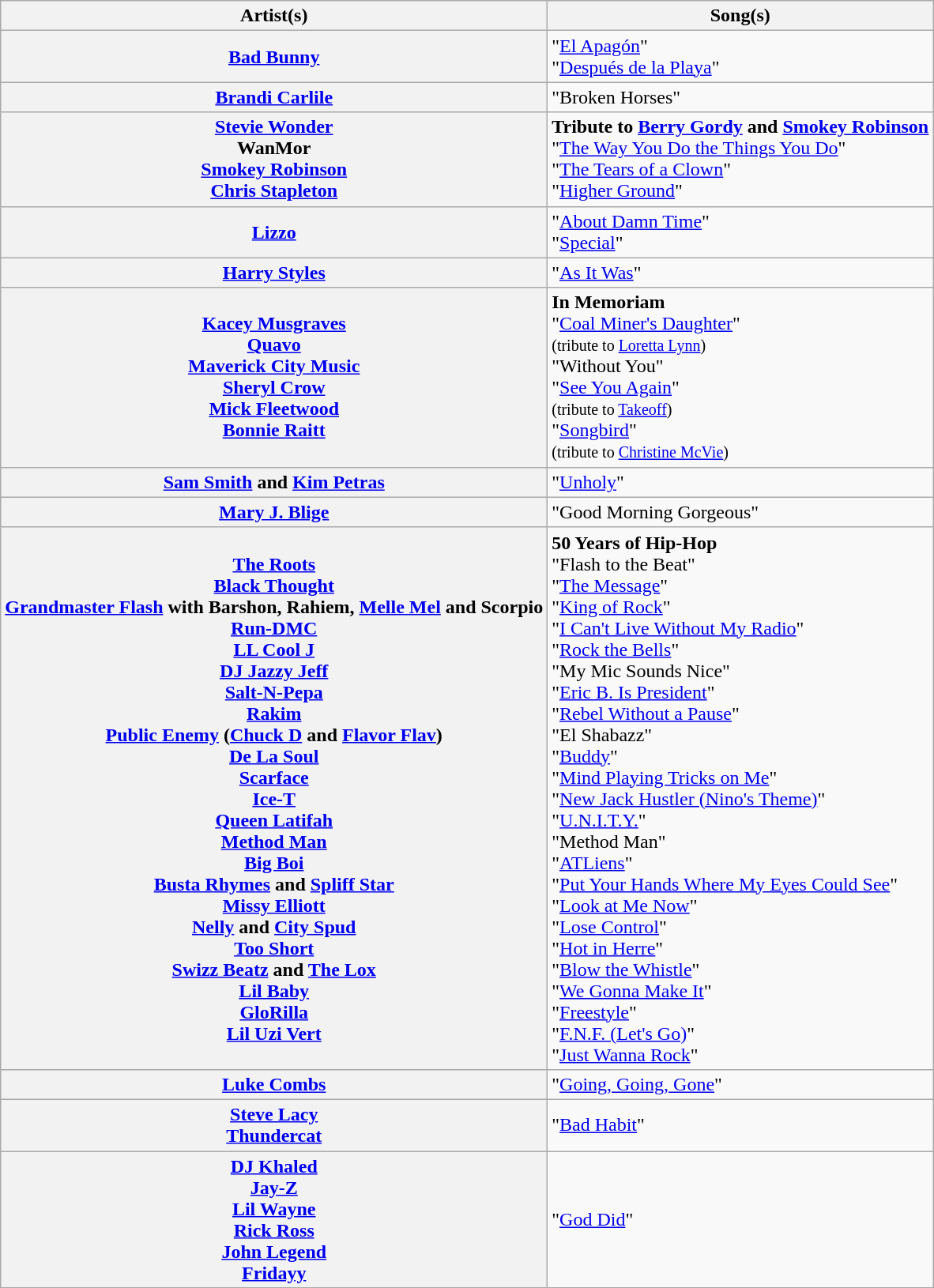<table class="wikitable plainrowheaders">
<tr>
<th scope="col">Artist(s)</th>
<th scope="col">Song(s)</th>
</tr>
<tr>
<th scope="row"><a href='#'>Bad Bunny</a></th>
<td>"<a href='#'>El Apagón</a>"<br>"<a href='#'>Después de la Playa</a>"</td>
</tr>
<tr>
<th scope="row"><a href='#'>Brandi Carlile</a></th>
<td>"Broken Horses"</td>
</tr>
<tr>
<th scope="row"><a href='#'>Stevie Wonder</a> <br> WanMor <br> <a href='#'>Smokey Robinson</a> <br> <a href='#'>Chris Stapleton</a></th>
<td><strong>Tribute to <a href='#'>Berry Gordy</a> and <a href='#'>Smokey Robinson</a></strong> <br> "<a href='#'>The Way You Do the Things You Do</a>" <br> "<a href='#'>The Tears of a Clown</a>" <br> "<a href='#'>Higher Ground</a>"</td>
</tr>
<tr>
<th scope="row"><a href='#'>Lizzo</a></th>
<td>"<a href='#'>About Damn Time</a>"<br>"<a href='#'>Special</a>"</td>
</tr>
<tr>
<th scope="row"><a href='#'>Harry Styles</a></th>
<td>"<a href='#'>As It Was</a>"</td>
</tr>
<tr>
<th scope="row"><a href='#'>Kacey Musgraves</a> <br> <a href='#'>Quavo</a> <br> <a href='#'>Maverick City Music</a> <br> <a href='#'>Sheryl Crow</a> <br> <a href='#'>Mick Fleetwood</a> <br> <a href='#'>Bonnie Raitt</a></th>
<td><strong>In Memoriam</strong> <br> "<a href='#'>Coal Miner's Daughter</a>" <br> <small>(tribute to <a href='#'>Loretta Lynn</a>)</small> <br> "Without You" <br> "<a href='#'>See You Again</a>" <br> <small>(tribute to <a href='#'>Takeoff</a>)</small> <br> "<a href='#'>Songbird</a>" <br> <small>(tribute to <a href='#'>Christine McVie</a>)</small></td>
</tr>
<tr>
<th scope="row"><a href='#'>Sam Smith</a> and <a href='#'>Kim Petras</a></th>
<td>"<a href='#'>Unholy</a>"</td>
</tr>
<tr>
<th scope="row"><a href='#'>Mary J. Blige</a></th>
<td>"Good Morning Gorgeous"</td>
</tr>
<tr>
<th scope="row"><a href='#'>The Roots</a> <br> <a href='#'>Black Thought</a> <br> <a href='#'>Grandmaster Flash</a> with Barshon, Rahiem, <a href='#'>Melle Mel</a> and Scorpio <br> <a href='#'>Run-DMC</a> <br> <a href='#'>LL Cool J</a> <br> <a href='#'>DJ Jazzy Jeff</a> <br> <a href='#'>Salt-N-Pepa</a> <br> <a href='#'>Rakim</a> <br> <a href='#'>Public Enemy</a> (<a href='#'>Chuck D</a> and <a href='#'>Flavor Flav</a>) <br> <a href='#'>De La Soul</a> <br> <a href='#'>Scarface</a> <br> <a href='#'>Ice-T</a> <br> <a href='#'>Queen Latifah</a> <br> <a href='#'>Method Man</a> <br> <a href='#'>Big Boi</a> <br> <a href='#'>Busta Rhymes</a> and <a href='#'>Spliff Star</a> <br> <a href='#'>Missy Elliott</a> <br> <a href='#'>Nelly</a> and <a href='#'>City Spud</a> <br> <a href='#'>Too Short</a> <br> <a href='#'>Swizz Beatz</a> and <a href='#'>The Lox</a> <br> <a href='#'>Lil Baby</a> <br> <a href='#'>GloRilla</a> <br> <a href='#'>Lil Uzi Vert</a></th>
<td><strong>50 Years of Hip-Hop</strong><br>"Flash to the Beat"<br>"<a href='#'>The Message</a>"<br>"<a href='#'>King of Rock</a>"<br>"<a href='#'>I Can't Live Without My Radio</a>"<br>"<a href='#'>Rock the Bells</a>"<br> "My Mic Sounds Nice" <br> "<a href='#'>Eric B. Is President</a>" <br> "<a href='#'>Rebel Without a Pause</a>" <br> "El Shabazz" <br> "<a href='#'>Buddy</a>" <br> "<a href='#'>Mind Playing Tricks on Me</a>" <br> "<a href='#'>New Jack Hustler (Nino's Theme)</a>" <br> "<a href='#'>U.N.I.T.Y.</a>" <br> "Method Man" <br> "<a href='#'>ATLiens</a>" <br> "<a href='#'>Put Your Hands Where My Eyes Could See</a>" <br> "<a href='#'>Look at Me Now</a>" <br> "<a href='#'>Lose Control</a>" <br> "<a href='#'>Hot in Herre</a>" <br> "<a href='#'>Blow the Whistle</a>" <br> "<a href='#'>We Gonna Make It</a>" <br> "<a href='#'>Freestyle</a>" <br> "<a href='#'>F.N.F. (Let's Go)</a>" <br> "<a href='#'>Just Wanna Rock</a>"</td>
</tr>
<tr>
<th scope="row"><a href='#'>Luke Combs</a></th>
<td>"<a href='#'>Going, Going, Gone</a>"</td>
</tr>
<tr>
<th scope="row"><a href='#'>Steve Lacy</a> <br> <a href='#'>Thundercat</a></th>
<td>"<a href='#'>Bad Habit</a>"</td>
</tr>
<tr>
<th scope="row"><a href='#'>DJ Khaled</a> <br> <a href='#'>Jay-Z</a> <br> <a href='#'>Lil Wayne</a> <br> <a href='#'>Rick Ross</a> <br> <a href='#'>John Legend</a> <br> <a href='#'>Fridayy</a></th>
<td>"<a href='#'>God Did</a>"</td>
</tr>
</table>
